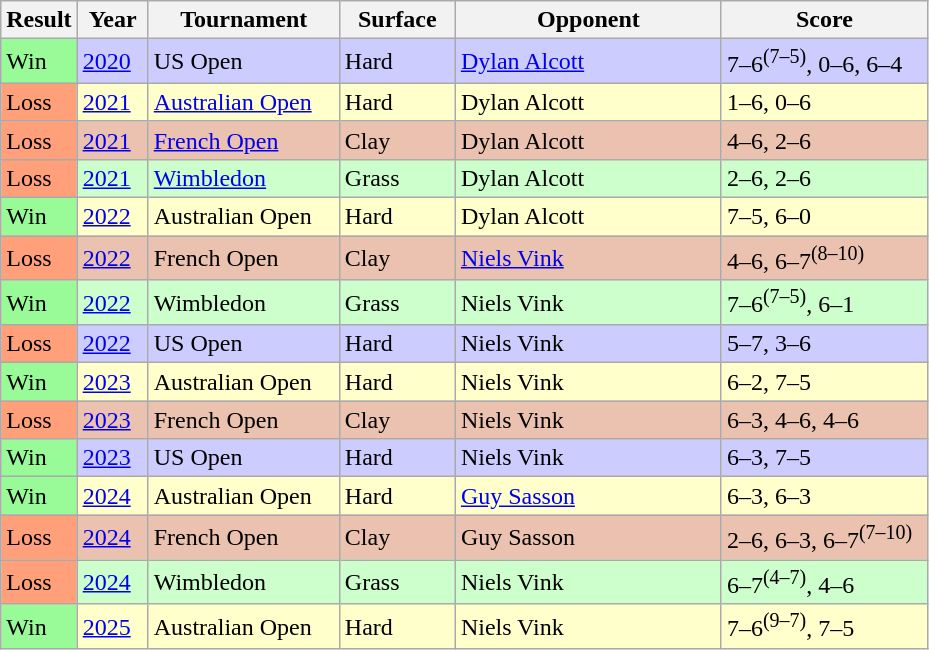<table class="sortable wikitable">
<tr>
<th>Result</th>
<th style="width:40px">Year</th>
<th style="width:120px">Tournament</th>
<th style="width:70px">Surface</th>
<th style="width:170px">Opponent</th>
<th style="width:130px" class="unsortable">Score</th>
</tr>
<tr style="background:#ccf;">
<td bgcolor=98FB98>Win</td>
<td><a href='#'>2020</a></td>
<td>US Open</td>
<td>Hard</td>
<td> <a href='#'>Dylan Alcott</a></td>
<td>7–6<sup>(7–5)</sup>, 0–6, 6–4</td>
</tr>
<tr style="background:#ffc;">
<td style="background:#ffa07a;">Loss</td>
<td><a href='#'>2021</a></td>
<td><a href='#'>Australian Open</a></td>
<td>Hard</td>
<td> Dylan Alcott</td>
<td>1–6, 0–6</td>
</tr>
<tr style="background:#ebc2af;">
<td style="background:#ffa07a;">Loss</td>
<td><a href='#'>2021</a></td>
<td><a href='#'>French Open</a></td>
<td>Clay</td>
<td> Dylan Alcott</td>
<td>4–6, 2–6</td>
</tr>
<tr style="background:#cfc;">
<td style="background:#ffa07a;">Loss</td>
<td><a href='#'>2021</a></td>
<td><a href='#'>Wimbledon</a></td>
<td>Grass</td>
<td> Dylan Alcott</td>
<td>2–6, 2–6</td>
</tr>
<tr style="background:#ffc;">
<td bgcolor=98FB98>Win</td>
<td><a href='#'>2022</a></td>
<td>Australian Open</td>
<td>Hard</td>
<td> Dylan Alcott</td>
<td>7–5, 6–0</td>
</tr>
<tr style="background:#ebc2af;">
<td style="background:#ffa07a;">Loss</td>
<td><a href='#'>2022</a></td>
<td>French Open</td>
<td>Clay</td>
<td> <a href='#'>Niels Vink</a></td>
<td>4–6, 6–7<sup>(8–10)</sup></td>
</tr>
<tr style="background:#cfc;">
<td bgcolor=98FB98>Win</td>
<td><a href='#'>2022</a></td>
<td>Wimbledon</td>
<td>Grass</td>
<td> Niels Vink</td>
<td>7–6<sup>(7–5)</sup>, 6–1</td>
</tr>
<tr style="background:#ccf;">
<td style="background:#ffa07a;">Loss</td>
<td><a href='#'>2022</a></td>
<td>US Open</td>
<td>Hard</td>
<td> Niels Vink</td>
<td>5–7, 3–6</td>
</tr>
<tr style="background:#ffc;">
<td bgcolor=98FB98>Win</td>
<td><a href='#'>2023</a></td>
<td>Australian Open</td>
<td>Hard</td>
<td> Niels Vink</td>
<td>6–2, 7–5</td>
</tr>
<tr style="background:#ebc2af;">
<td style="background:#ffa07a;">Loss</td>
<td><a href='#'>2023</a></td>
<td>French Open</td>
<td>Clay</td>
<td> Niels Vink</td>
<td>6–3, 4–6, 4–6</td>
</tr>
<tr style="background:#ccf;">
<td bgcolor=98FB98>Win</td>
<td><a href='#'>2023</a></td>
<td>US Open</td>
<td>Hard</td>
<td> Niels Vink</td>
<td>6–3, 7–5</td>
</tr>
<tr style="background:#ffc;">
<td bgcolor=98FB98>Win</td>
<td><a href='#'>2024</a></td>
<td>Australian Open</td>
<td>Hard</td>
<td> <a href='#'>Guy Sasson</a></td>
<td>6–3, 6–3</td>
</tr>
<tr style="background:#ebc2af;">
<td style="background:#ffa07a;">Loss</td>
<td><a href='#'>2024</a></td>
<td>French Open</td>
<td>Clay</td>
<td> Guy Sasson</td>
<td>2–6, 6–3, 6–7<sup>(7–10)</sup></td>
</tr>
<tr style="background:#cfc;">
<td bgcolor=ffa07a>Loss</td>
<td><a href='#'>2024</a></td>
<td>Wimbledon</td>
<td>Grass</td>
<td> Niels Vink</td>
<td>6–7<sup>(4–7)</sup>, 4–6</td>
</tr>
<tr style="background:#ffc;">
<td bgcolor=98FB98>Win</td>
<td><a href='#'>2025</a></td>
<td>Australian Open</td>
<td>Hard</td>
<td> Niels Vink</td>
<td>7–6<sup>(9–7)</sup>, 7–5</td>
</tr>
</table>
